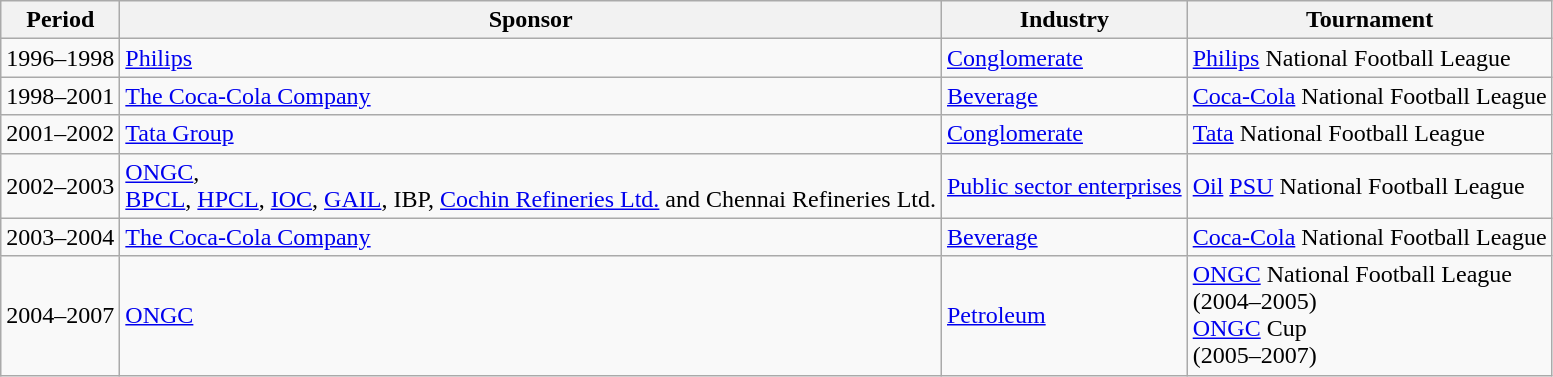<table class="wikitable">
<tr>
<th>Period</th>
<th>Sponsor</th>
<th>Industry</th>
<th>Tournament</th>
</tr>
<tr>
<td>1996–1998</td>
<td> <a href='#'>Philips</a></td>
<td><a href='#'>Conglomerate</a></td>
<td><a href='#'>Philips</a> National Football League</td>
</tr>
<tr>
<td>1998–2001</td>
<td> <a href='#'>The Coca-Cola Company</a></td>
<td><a href='#'>Beverage</a></td>
<td><a href='#'>Coca-Cola</a> National Football League</td>
</tr>
<tr>
<td>2001–2002</td>
<td> <a href='#'>Tata Group</a></td>
<td><a href='#'>Conglomerate</a></td>
<td><a href='#'>Tata</a> National Football League</td>
</tr>
<tr>
<td>2002–2003</td>
<td> <a href='#'>ONGC</a>,<br><a href='#'>BPCL</a>, <a href='#'>HPCL</a>, <a href='#'>IOC</a>, <a href='#'>GAIL</a>, IBP, <a href='#'>Cochin Refineries Ltd.</a> and Chennai Refineries Ltd.</td>
<td><a href='#'>Public sector enterprises</a></td>
<td><a href='#'>Oil</a> <a href='#'>PSU</a> National Football League</td>
</tr>
<tr>
<td>2003–2004</td>
<td> <a href='#'>The Coca-Cola Company</a></td>
<td><a href='#'>Beverage</a></td>
<td><a href='#'>Coca-Cola</a> National Football League</td>
</tr>
<tr>
<td>2004–2007</td>
<td> <a href='#'>ONGC</a></td>
<td><a href='#'>Petroleum</a></td>
<td><a href='#'>ONGC</a> National Football League<br>(2004–2005)<br><a href='#'>ONGC</a> Cup<br>(2005–2007)</td>
</tr>
</table>
